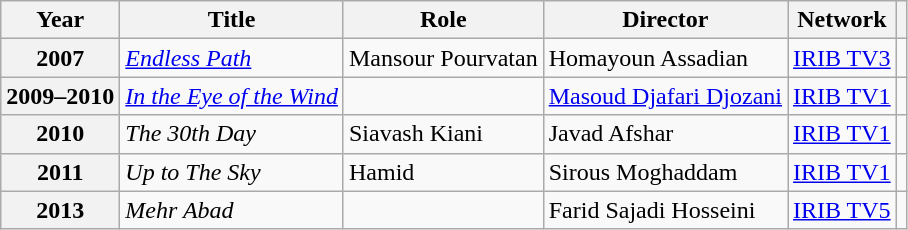<table class="wikitable plainrowheaders sortable"  style=font-size:100%>
<tr>
<th scope="col">Year</th>
<th scope="col">Title</th>
<th scope="col">Role</th>
<th scope="col">Director</th>
<th scope="col">Network</th>
<th scope="col" class="unsortable"></th>
</tr>
<tr>
<th scope=row>2007</th>
<td><em><a href='#'>Endless Path</a></em></td>
<td>Mansour Pourvatan</td>
<td>Homayoun Assadian</td>
<td><a href='#'>IRIB TV3</a></td>
<td></td>
</tr>
<tr>
<th scope=row>2009–2010</th>
<td><em><a href='#'>In the Eye of the Wind</a></em></td>
<td></td>
<td><a href='#'>Masoud Djafari Djozani</a></td>
<td><a href='#'>IRIB TV1</a></td>
<td></td>
</tr>
<tr>
<th scope=row>2010</th>
<td><em>The 30th Day</em></td>
<td>Siavash Kiani</td>
<td>Javad Afshar</td>
<td><a href='#'>IRIB TV1</a></td>
<td></td>
</tr>
<tr>
<th scope=row>2011</th>
<td><em>Up to The Sky</em></td>
<td>Hamid</td>
<td>Sirous Moghaddam</td>
<td><a href='#'>IRIB TV1</a></td>
<td></td>
</tr>
<tr>
<th scope=row>2013</th>
<td><em>Mehr Abad</em></td>
<td></td>
<td>Farid Sajadi Hosseini</td>
<td><a href='#'>IRIB TV5</a></td>
<td></td>
</tr>
</table>
